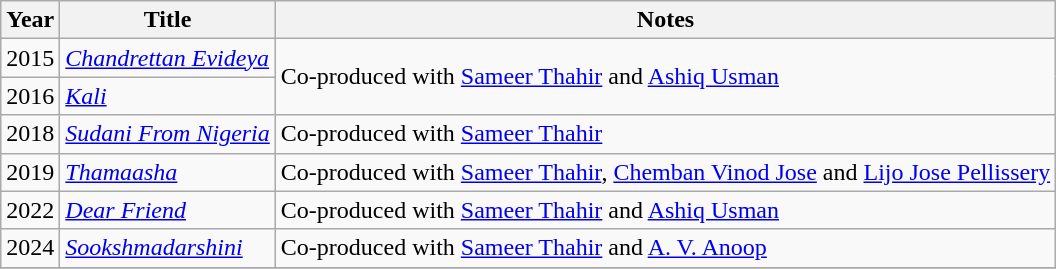<table class="wikitable sortable">
<tr>
<th>Year</th>
<th>Title</th>
<th class="unsortable">Notes</th>
</tr>
<tr>
<td>2015</td>
<td><em><a href='#'>Chandrettan Evideya</a></em></td>
<td rowspan="2">Co-produced with <a href='#'>Sameer Thahir</a> and <a href='#'>Ashiq Usman</a></td>
</tr>
<tr>
<td>2016</td>
<td><em><a href='#'>Kali</a></em></td>
</tr>
<tr>
<td>2018</td>
<td><em><a href='#'>Sudani From Nigeria</a></em></td>
<td>Co-produced with <a href='#'>Sameer Thahir</a></td>
</tr>
<tr>
<td>2019</td>
<td><em><a href='#'>Thamaasha</a></em></td>
<td>Co-produced with <a href='#'>Sameer Thahir</a>, <a href='#'>Chemban Vinod Jose</a> and <a href='#'>Lijo Jose Pellissery</a></td>
</tr>
<tr>
<td>2022</td>
<td><em><a href='#'>Dear Friend</a></em></td>
<td>Co-produced with <a href='#'>Sameer Thahir</a> and <a href='#'>Ashiq Usman</a></td>
</tr>
<tr>
<td>2024</td>
<td><em><a href='#'>Sookshmadarshini</a></em></td>
<td>Co-produced with <a href='#'>Sameer Thahir</a> and <a href='#'>A. V. Anoop</a></td>
</tr>
<tr>
</tr>
</table>
